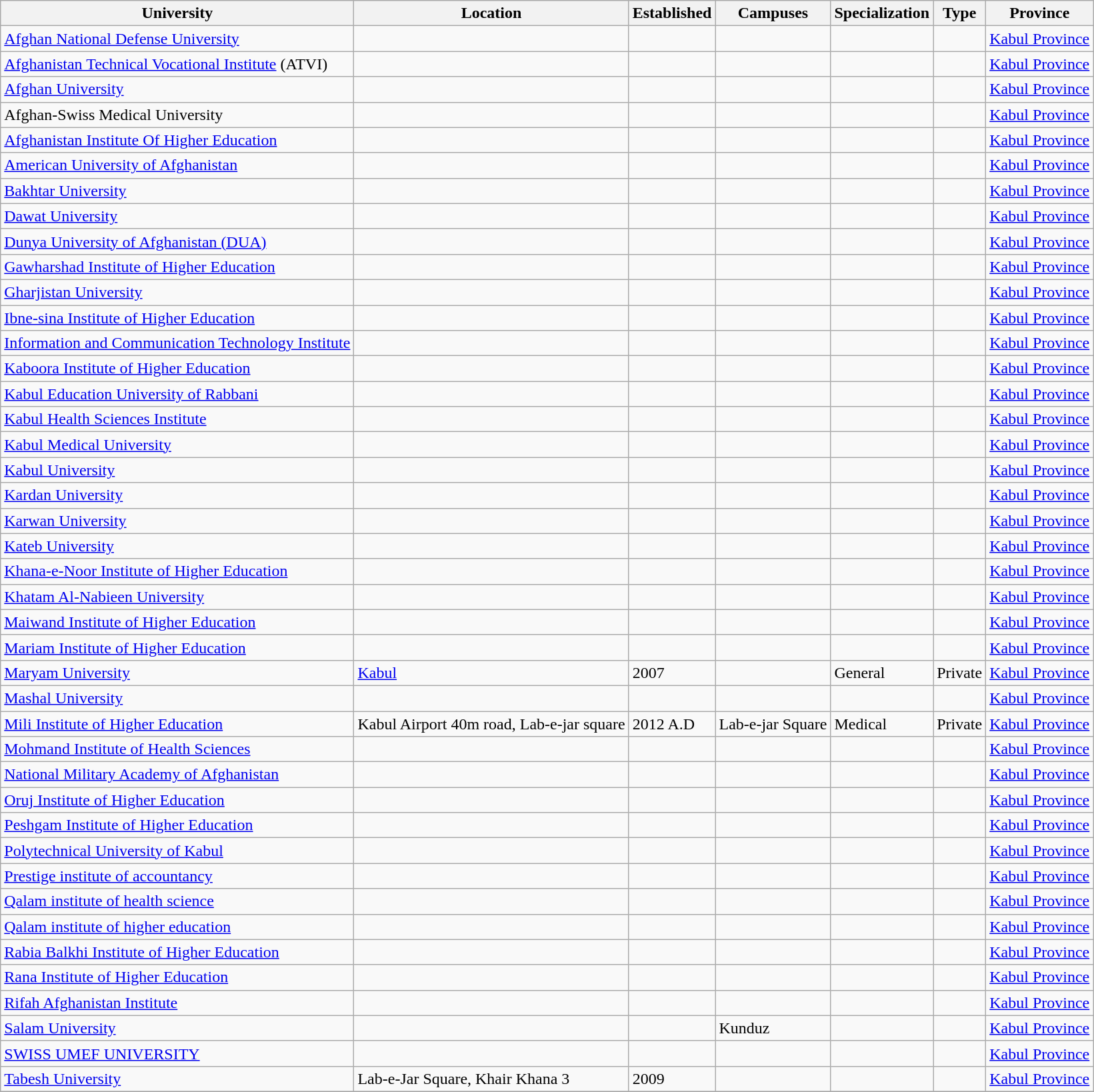<table class="wikitable sortable">
<tr>
<th>University</th>
<th>Location</th>
<th>Established</th>
<th>Campuses</th>
<th>Specialization</th>
<th>Type</th>
<th>Province</th>
</tr>
<tr>
<td><a href='#'>Afghan National Defense University</a></td>
<td></td>
<td></td>
<td></td>
<td></td>
<td></td>
<td><a href='#'>Kabul Province</a></td>
</tr>
<tr>
<td><a href='#'>Afghanistan Technical Vocational Institute</a> (ATVI) </td>
<td></td>
<td></td>
<td></td>
<td></td>
<td></td>
<td><a href='#'>Kabul Province</a></td>
</tr>
<tr>
<td><a href='#'>Afghan University</a></td>
<td></td>
<td></td>
<td></td>
<td></td>
<td></td>
<td><a href='#'>Kabul Province</a></td>
</tr>
<tr>
<td>Afghan-Swiss Medical University</td>
<td></td>
<td></td>
<td></td>
<td></td>
<td></td>
<td><a href='#'>Kabul Province</a></td>
</tr>
<tr>
<td><a href='#'>Afghanistan Institute Of Higher Education</a></td>
<td></td>
<td></td>
<td></td>
<td></td>
<td></td>
<td><a href='#'>Kabul Province</a></td>
</tr>
<tr>
<td><a href='#'>American University of Afghanistan</a></td>
<td></td>
<td></td>
<td></td>
<td></td>
<td></td>
<td><a href='#'>Kabul Province</a></td>
</tr>
<tr>
<td><a href='#'>Bakhtar University</a></td>
<td></td>
<td></td>
<td></td>
<td></td>
<td></td>
<td><a href='#'>Kabul Province</a></td>
</tr>
<tr>
<td><a href='#'>Dawat University</a></td>
<td></td>
<td></td>
<td></td>
<td></td>
<td></td>
<td><a href='#'>Kabul Province</a></td>
</tr>
<tr>
<td><a href='#'>Dunya University of Afghanistan (DUA)</a></td>
<td></td>
<td></td>
<td></td>
<td></td>
<td></td>
<td><a href='#'>Kabul Province</a></td>
</tr>
<tr>
<td><a href='#'>Gawharshad Institute of Higher Education</a></td>
<td></td>
<td></td>
<td></td>
<td></td>
<td></td>
<td><a href='#'>Kabul Province</a></td>
</tr>
<tr>
<td><a href='#'>Gharjistan University</a></td>
<td></td>
<td></td>
<td></td>
<td></td>
<td></td>
<td><a href='#'>Kabul Province</a></td>
</tr>
<tr>
<td><a href='#'>Ibne-sina Institute of Higher Education</a></td>
<td></td>
<td></td>
<td></td>
<td></td>
<td></td>
<td><a href='#'>Kabul Province</a></td>
</tr>
<tr>
<td><a href='#'>Information and Communication Technology Institute</a></td>
<td></td>
<td></td>
<td></td>
<td></td>
<td></td>
<td><a href='#'>Kabul Province</a></td>
</tr>
<tr>
<td><a href='#'>Kaboora Institute of Higher Education</a></td>
<td></td>
<td></td>
<td></td>
<td></td>
<td></td>
<td><a href='#'>Kabul Province</a></td>
</tr>
<tr>
<td><a href='#'>Kabul Education University of Rabbani</a></td>
<td></td>
<td></td>
<td></td>
<td></td>
<td></td>
<td><a href='#'>Kabul Province</a></td>
</tr>
<tr>
<td><a href='#'>Kabul Health Sciences Institute</a></td>
<td></td>
<td></td>
<td></td>
<td></td>
<td></td>
<td><a href='#'>Kabul Province</a></td>
</tr>
<tr>
<td><a href='#'>Kabul Medical University</a></td>
<td></td>
<td></td>
<td></td>
<td></td>
<td></td>
<td><a href='#'>Kabul Province</a></td>
</tr>
<tr>
<td><a href='#'>Kabul University</a></td>
<td></td>
<td></td>
<td></td>
<td></td>
<td></td>
<td><a href='#'>Kabul Province</a></td>
</tr>
<tr>
<td><a href='#'>Kardan University</a></td>
<td></td>
<td></td>
<td></td>
<td></td>
<td></td>
<td><a href='#'>Kabul Province</a></td>
</tr>
<tr>
<td><a href='#'>Karwan University</a></td>
<td></td>
<td></td>
<td></td>
<td></td>
<td></td>
<td><a href='#'>Kabul Province</a></td>
</tr>
<tr>
<td><a href='#'>Kateb University</a></td>
<td></td>
<td></td>
<td></td>
<td></td>
<td></td>
<td><a href='#'>Kabul Province</a></td>
</tr>
<tr>
<td><a href='#'>Khana-e-Noor Institute of Higher Education</a></td>
<td></td>
<td></td>
<td></td>
<td></td>
<td></td>
<td><a href='#'>Kabul Province</a></td>
</tr>
<tr>
<td><a href='#'>Khatam Al-Nabieen University</a></td>
<td></td>
<td></td>
<td></td>
<td></td>
<td></td>
<td><a href='#'>Kabul Province</a></td>
</tr>
<tr>
<td><a href='#'>Maiwand Institute of Higher Education</a></td>
<td></td>
<td></td>
<td></td>
<td></td>
<td></td>
<td><a href='#'>Kabul Province</a></td>
</tr>
<tr>
<td><a href='#'>Mariam Institute of Higher Education</a></td>
<td></td>
<td></td>
<td></td>
<td></td>
<td></td>
<td><a href='#'>Kabul Province</a></td>
</tr>
<tr>
<td><a href='#'>Maryam University</a></td>
<td><a href='#'>Kabul</a></td>
<td>2007</td>
<td></td>
<td>General</td>
<td>Private</td>
<td><a href='#'>Kabul Province</a></td>
</tr>
<tr>
<td><a href='#'>Mashal University</a></td>
<td></td>
<td></td>
<td></td>
<td></td>
<td></td>
<td><a href='#'>Kabul Province</a></td>
</tr>
<tr>
<td><a href='#'>Mili Institute of Higher Education</a></td>
<td>Kabul Airport 40m road, Lab-e-jar square</td>
<td>2012 A.D</td>
<td>Lab-e-jar Square</td>
<td>Medical</td>
<td>Private</td>
<td><a href='#'>Kabul Province</a></td>
</tr>
<tr>
<td><a href='#'>Mohmand Institute of Health Sciences</a></td>
<td></td>
<td></td>
<td></td>
<td></td>
<td></td>
<td><a href='#'>Kabul Province</a></td>
</tr>
<tr>
<td><a href='#'>National Military Academy of Afghanistan</a></td>
<td></td>
<td></td>
<td></td>
<td></td>
<td></td>
<td><a href='#'>Kabul Province</a></td>
</tr>
<tr>
<td><a href='#'>Oruj Institute of Higher Education</a></td>
<td></td>
<td></td>
<td></td>
<td></td>
<td></td>
<td><a href='#'>Kabul Province</a></td>
</tr>
<tr>
<td><a href='#'>Peshgam Institute of Higher Education</a></td>
<td></td>
<td></td>
<td></td>
<td></td>
<td></td>
<td><a href='#'>Kabul Province</a></td>
</tr>
<tr>
<td><a href='#'>Polytechnical University of Kabul</a></td>
<td></td>
<td></td>
<td></td>
<td></td>
<td></td>
<td><a href='#'>Kabul Province</a></td>
</tr>
<tr>
<td><a href='#'>Prestige institute of accountancy</a></td>
<td></td>
<td></td>
<td></td>
<td></td>
<td></td>
<td><a href='#'>Kabul Province</a></td>
</tr>
<tr>
<td><a href='#'>Qalam institute of health science</a></td>
<td></td>
<td></td>
<td></td>
<td></td>
<td></td>
<td><a href='#'>Kabul Province</a></td>
</tr>
<tr>
<td><a href='#'>Qalam institute of higher education</a></td>
<td></td>
<td></td>
<td></td>
<td></td>
<td></td>
<td><a href='#'>Kabul Province</a></td>
</tr>
<tr>
<td><a href='#'>Rabia Balkhi Institute of Higher Education</a></td>
<td></td>
<td></td>
<td></td>
<td></td>
<td></td>
<td><a href='#'>Kabul Province</a></td>
</tr>
<tr>
<td><a href='#'>Rana Institute of Higher Education</a></td>
<td></td>
<td></td>
<td></td>
<td></td>
<td></td>
<td><a href='#'>Kabul Province</a></td>
</tr>
<tr>
<td><a href='#'>Rifah Afghanistan Institute</a></td>
<td></td>
<td></td>
<td></td>
<td></td>
<td></td>
<td><a href='#'>Kabul Province</a></td>
</tr>
<tr>
<td><a href='#'>Salam University</a></td>
<td></td>
<td></td>
<td>Kunduz</td>
<td></td>
<td></td>
<td><a href='#'>Kabul Province</a></td>
</tr>
<tr>
<td><a href='#'>SWISS UMEF UNIVERSITY</a></td>
<td></td>
<td></td>
<td></td>
<td></td>
<td></td>
<td><a href='#'>Kabul Province</a></td>
</tr>
<tr>
<td><a href='#'>Tabesh University</a></td>
<td>Lab-e-Jar Square, Khair Khana 3</td>
<td>2009</td>
<td></td>
<td></td>
<td></td>
<td><a href='#'>Kabul Province</a></td>
</tr>
<tr>
</tr>
</table>
